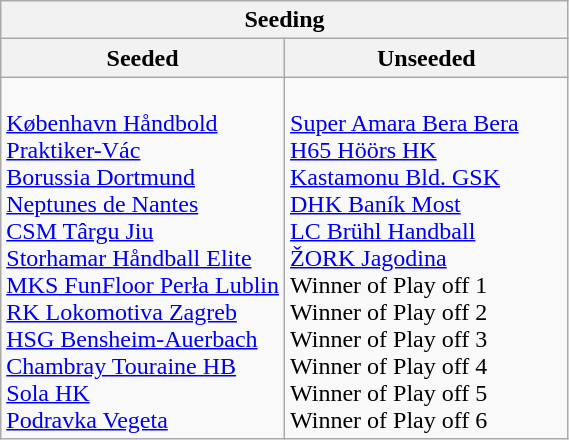<table class="wikitable collapsible collapsed">
<tr>
<th colspan=2>Seeding</th>
</tr>
<tr>
<th width=50%>Seeded</th>
<th width=50%>Unseeded</th>
</tr>
<tr>
<td><br> <a href='#'>København Håndbold</a><br>
 <a href='#'>Praktiker-Vác</a><br>
 <a href='#'>Borussia Dortmund</a><br>
 <a href='#'>Neptunes de Nantes</a><br>
 <a href='#'>CSM Târgu Jiu</a><br>
 <a href='#'>Storhamar Håndball Elite</a><br>
 <a href='#'>MKS FunFloor Perła Lublin</a><br>
 <a href='#'>RK Lokomotiva Zagreb</a><br>
 <a href='#'>HSG Bensheim-Auerbach</a><br>
 <a href='#'>Chambray Touraine HB</a><br>
 <a href='#'>Sola HK</a><br>
 <a href='#'>Podravka Vegeta</a></td>
<td><br> <a href='#'>Super Amara Bera Bera</a><br>
 <a href='#'>H65 Höörs HK</a><br>
 <a href='#'>Kastamonu Bld. GSK</a><br>
 <a href='#'>DHK Baník Most</a><br>
 <a href='#'>LC Brühl Handball</a><br>
 <a href='#'>ŽORK Jagodina</a><br>
Winner of Play off 1<br>
Winner of Play off 2<br>
Winner of Play off 3<br>
Winner of Play off 4<br>
Winner of Play off 5<br>
Winner of Play off 6</td>
</tr>
</table>
